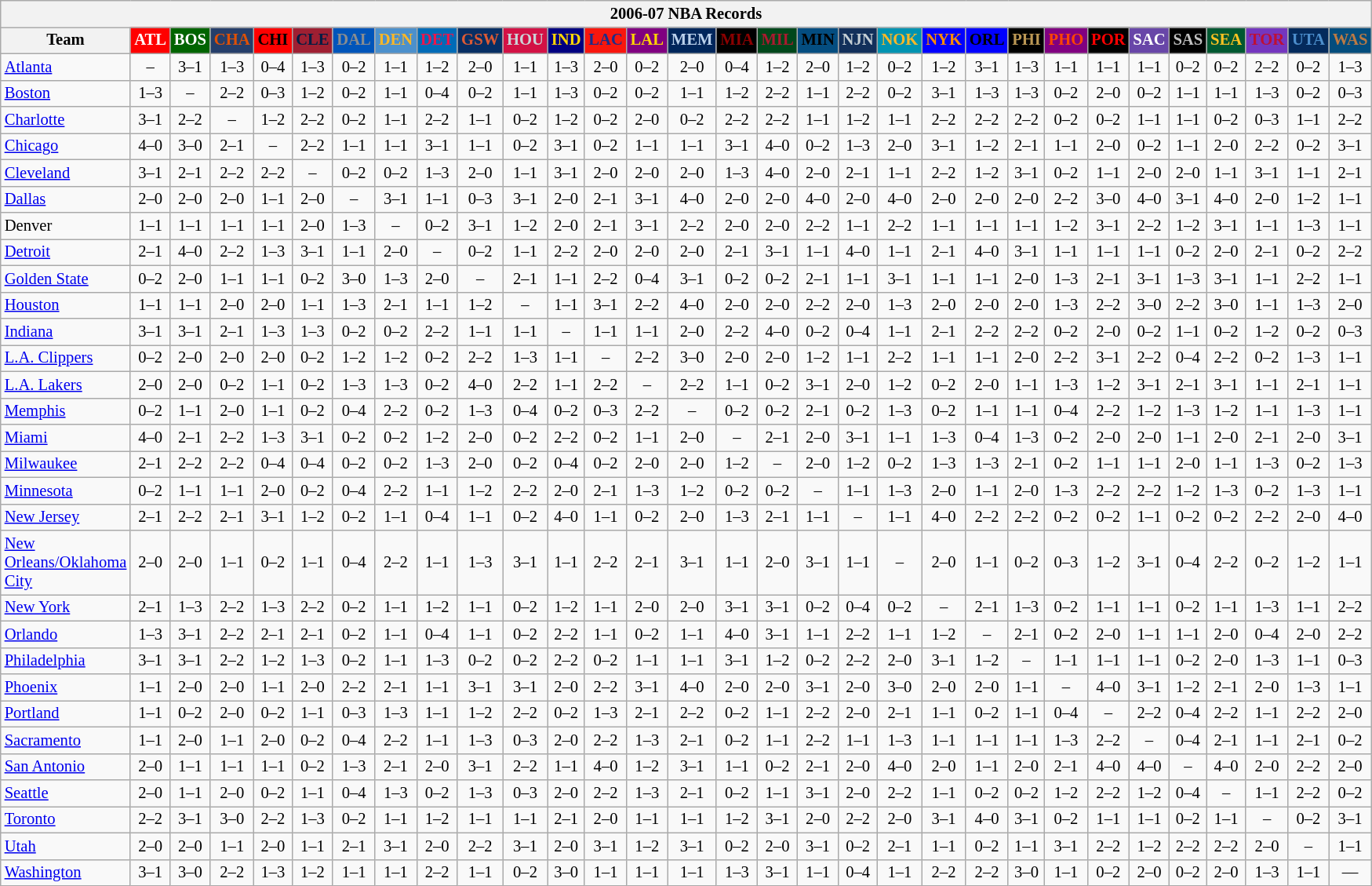<table class="wikitable" style="font-size:86%; text-align:center;">
<tr>
<th colspan=31>2006-07 NBA Records</th>
</tr>
<tr>
<th width=100>Team</th>
<th style="background:#FF0000;color:#FFFFFF;width=35">ATL</th>
<th style="background:#006400;color:#FFFFFF;width=35">BOS</th>
<th style="background:#253E6A;color:#DF5106;width=35">CHA</th>
<th style="background:#FF0000;color:#000000;width=35">CHI</th>
<th style="background:#9F1F32;color:#001D43;width=35">CLE</th>
<th style="background:#0055BA;color:#898D8F;width=35">DAL</th>
<th style="background:#4b90cc;color:#Fbb726;width=35">DEN</th>
<th style="background:#006BB7;color:#ED164B;width=35">DET</th>
<th style="background:#072E63;color:#DC5A34;width=35">GSW</th>
<th style="background:#D31145;color:#CBD4D8;width=35">HOU</th>
<th style="background:#000080;color:#FFD700;width=35">IND</th>
<th style="background:#F9160D;color:#1A2E8B;width=35">LAC</th>
<th style="background:#800080;color:#FFD700;width=35">LAL</th>
<th style="background:#00265B;color:#BAD1EB;width=35">MEM</th>
<th style="background:#000000;color:#8B0000;width=35">MIA</th>
<th style="background:#00471B;color:#AC1A2F;width=35">MIL</th>
<th style="background:#044D80;color:#000000;width=35">MIN</th>
<th style="background:#12305B;color:#C4CED4;width=35">NJN</th>
<th style="background:#0093B1;color:#FDB827;width=35">NOK</th>
<th style="background:#0000FF;color:#FF8C00;width=35">NYK</th>
<th style="background:#0000FF;color:#000000;width=35">ORL</th>
<th style="background:#000000;color:#BB9754;width=35">PHI</th>
<th style="background:#800080;color:#FF4500;width=35">PHO</th>
<th style="background:#000000;color:#FF0000;width=35">POR</th>
<th style="background:#6846A8;color:#FFFFFF;width=35">SAC</th>
<th style="background:#000000;color:#C0C0C0;width=35">SAS</th>
<th style="background:#005831;color:#FFC322;width=35">SEA</th>
<th style="background:#7436BF;color:#BE0F34;width=35">TOR</th>
<th style="background:#042A5C;color:#4C8ECC;width=35">UTA</th>
<th style="background:#044D7D;color:#BC7A44;width=35">WAS</th>
</tr>
<tr>
<td style="text-align:left;"><a href='#'>Atlanta</a></td>
<td>–</td>
<td>3–1</td>
<td>1–3</td>
<td>0–4</td>
<td>1–3</td>
<td>0–2</td>
<td>1–1</td>
<td>1–2</td>
<td>2–0</td>
<td>1–1</td>
<td>1–3</td>
<td>2–0</td>
<td>0–2</td>
<td>2–0</td>
<td>0–4</td>
<td>1–2</td>
<td>2–0</td>
<td>1–2</td>
<td>0–2</td>
<td>1–2</td>
<td>3–1</td>
<td>1–3</td>
<td>1–1</td>
<td>1–1</td>
<td>1–1</td>
<td>0–2</td>
<td>0–2</td>
<td>2–2</td>
<td>0–2</td>
<td>1–3</td>
</tr>
<tr>
<td style="text-align:left;"><a href='#'>Boston</a></td>
<td>1–3</td>
<td>–</td>
<td>2–2</td>
<td>0–3</td>
<td>1–2</td>
<td>0–2</td>
<td>1–1</td>
<td>0–4</td>
<td>0–2</td>
<td>1–1</td>
<td>1–3</td>
<td>0–2</td>
<td>0–2</td>
<td>1–1</td>
<td>1–2</td>
<td>2–2</td>
<td>1–1</td>
<td>2–2</td>
<td>0–2</td>
<td>3–1</td>
<td>1–3</td>
<td>1–3</td>
<td>0–2</td>
<td>2–0</td>
<td>0–2</td>
<td>1–1</td>
<td>1–1</td>
<td>1–3</td>
<td>0–2</td>
<td>0–3</td>
</tr>
<tr>
<td style="text-align:left;"><a href='#'>Charlotte</a></td>
<td>3–1</td>
<td>2–2</td>
<td>–</td>
<td>1–2</td>
<td>2–2</td>
<td>0–2</td>
<td>1–1</td>
<td>2–2</td>
<td>1–1</td>
<td>0–2</td>
<td>1–2</td>
<td>0–2</td>
<td>2–0</td>
<td>0–2</td>
<td>2–2</td>
<td>2–2</td>
<td>1–1</td>
<td>1–2</td>
<td>1–1</td>
<td>2–2</td>
<td>2–2</td>
<td>2–2</td>
<td>0–2</td>
<td>0–2</td>
<td>1–1</td>
<td>1–1</td>
<td>0–2</td>
<td>0–3</td>
<td>1–1</td>
<td>2–2</td>
</tr>
<tr>
<td style="text-align:left;"><a href='#'>Chicago</a></td>
<td>4–0</td>
<td>3–0</td>
<td>2–1</td>
<td>–</td>
<td>2–2</td>
<td>1–1</td>
<td>1–1</td>
<td>3–1</td>
<td>1–1</td>
<td>0–2</td>
<td>3–1</td>
<td>0–2</td>
<td>1–1</td>
<td>1–1</td>
<td>3–1</td>
<td>4–0</td>
<td>0–2</td>
<td>1–3</td>
<td>2–0</td>
<td>3–1</td>
<td>1–2</td>
<td>2–1</td>
<td>1–1</td>
<td>2–0</td>
<td>0–2</td>
<td>1–1</td>
<td>2–0</td>
<td>2–2</td>
<td>0–2</td>
<td>3–1</td>
</tr>
<tr>
<td style="text-align:left;"><a href='#'>Cleveland</a></td>
<td>3–1</td>
<td>2–1</td>
<td>2–2</td>
<td>2–2</td>
<td>–</td>
<td>0–2</td>
<td>0–2</td>
<td>1–3</td>
<td>2–0</td>
<td>1–1</td>
<td>3–1</td>
<td>2–0</td>
<td>2–0</td>
<td>2–0</td>
<td>1–3</td>
<td>4–0</td>
<td>2–0</td>
<td>2–1</td>
<td>1–1</td>
<td>2–2</td>
<td>1–2</td>
<td>3–1</td>
<td>0–2</td>
<td>1–1</td>
<td>2–0</td>
<td>2–0</td>
<td>1–1</td>
<td>3–1</td>
<td>1–1</td>
<td>2–1</td>
</tr>
<tr>
<td style="text-align:left;"><a href='#'>Dallas</a></td>
<td>2–0</td>
<td>2–0</td>
<td>2–0</td>
<td>1–1</td>
<td>2–0</td>
<td>–</td>
<td>3–1</td>
<td>1–1</td>
<td>0–3</td>
<td>3–1</td>
<td>2–0</td>
<td>2–1</td>
<td>3–1</td>
<td>4–0</td>
<td>2–0</td>
<td>2–0</td>
<td>4–0</td>
<td>2–0</td>
<td>4–0</td>
<td>2–0</td>
<td>2–0</td>
<td>2–0</td>
<td>2–2</td>
<td>3–0</td>
<td>4–0</td>
<td>3–1</td>
<td>4–0</td>
<td>2–0</td>
<td>1–2</td>
<td>1–1</td>
</tr>
<tr>
<td style="text-align:left;">Denver</td>
<td>1–1</td>
<td>1–1</td>
<td>1–1</td>
<td>1–1</td>
<td>2–0</td>
<td>1–3</td>
<td>–</td>
<td>0–2</td>
<td>3–1</td>
<td>1–2</td>
<td>2–0</td>
<td>2–1</td>
<td>3–1</td>
<td>2–2</td>
<td>2–0</td>
<td>2–0</td>
<td>2–2</td>
<td>1–1</td>
<td>2–2</td>
<td>1–1</td>
<td>1–1</td>
<td>1–1</td>
<td>1–2</td>
<td>3–1</td>
<td>2–2</td>
<td>1–2</td>
<td>3–1</td>
<td>1–1</td>
<td>1–3</td>
<td>1–1</td>
</tr>
<tr>
<td style="text-align:left;"><a href='#'>Detroit</a></td>
<td>2–1</td>
<td>4–0</td>
<td>2–2</td>
<td>1–3</td>
<td>3–1</td>
<td>1–1</td>
<td>2–0</td>
<td>–</td>
<td>0–2</td>
<td>1–1</td>
<td>2–2</td>
<td>2–0</td>
<td>2–0</td>
<td>2–0</td>
<td>2–1</td>
<td>3–1</td>
<td>1–1</td>
<td>4–0</td>
<td>1–1</td>
<td>2–1</td>
<td>4–0</td>
<td>3–1</td>
<td>1–1</td>
<td>1–1</td>
<td>1–1</td>
<td>0–2</td>
<td>2–0</td>
<td>2–1</td>
<td>0–2</td>
<td>2–2</td>
</tr>
<tr>
<td style="text-align:left;"><a href='#'>Golden State</a></td>
<td>0–2</td>
<td>2–0</td>
<td>1–1</td>
<td>1–1</td>
<td>0–2</td>
<td>3–0</td>
<td>1–3</td>
<td>2–0</td>
<td>–</td>
<td>2–1</td>
<td>1–1</td>
<td>2–2</td>
<td>0–4</td>
<td>3–1</td>
<td>0–2</td>
<td>0–2</td>
<td>2–1</td>
<td>1–1</td>
<td>3–1</td>
<td>1–1</td>
<td>1–1</td>
<td>2–0</td>
<td>1–3</td>
<td>2–1</td>
<td>3–1</td>
<td>1–3</td>
<td>3–1</td>
<td>1–1</td>
<td>2–2</td>
<td>1–1</td>
</tr>
<tr>
<td style="text-align:left;"><a href='#'>Houston</a></td>
<td>1–1</td>
<td>1–1</td>
<td>2–0</td>
<td>2–0</td>
<td>1–1</td>
<td>1–3</td>
<td>2–1</td>
<td>1–1</td>
<td>1–2</td>
<td>–</td>
<td>1–1</td>
<td>3–1</td>
<td>2–2</td>
<td>4–0</td>
<td>2–0</td>
<td>2–0</td>
<td>2–2</td>
<td>2–0</td>
<td>1–3</td>
<td>2–0</td>
<td>2–0</td>
<td>2–0</td>
<td>1–3</td>
<td>2–2</td>
<td>3–0</td>
<td>2–2</td>
<td>3–0</td>
<td>1–1</td>
<td>1–3</td>
<td>2–0</td>
</tr>
<tr>
<td style="text-align:left;"><a href='#'>Indiana</a></td>
<td>3–1</td>
<td>3–1</td>
<td>2–1</td>
<td>1–3</td>
<td>1–3</td>
<td>0–2</td>
<td>0–2</td>
<td>2–2</td>
<td>1–1</td>
<td>1–1</td>
<td>–</td>
<td>1–1</td>
<td>1–1</td>
<td>2–0</td>
<td>2–2</td>
<td>4–0</td>
<td>0–2</td>
<td>0–4</td>
<td>1–1</td>
<td>2–1</td>
<td>2–2</td>
<td>2–2</td>
<td>0–2</td>
<td>2–0</td>
<td>0–2</td>
<td>1–1</td>
<td>0–2</td>
<td>1–2</td>
<td>0–2</td>
<td>0–3</td>
</tr>
<tr>
<td style="text-align:left;"><a href='#'>L.A. Clippers</a></td>
<td>0–2</td>
<td>2–0</td>
<td>2–0</td>
<td>2–0</td>
<td>0–2</td>
<td>1–2</td>
<td>1–2</td>
<td>0–2</td>
<td>2–2</td>
<td>1–3</td>
<td>1–1</td>
<td>–</td>
<td>2–2</td>
<td>3–0</td>
<td>2–0</td>
<td>2–0</td>
<td>1–2</td>
<td>1–1</td>
<td>2–2</td>
<td>1–1</td>
<td>1–1</td>
<td>2–0</td>
<td>2–2</td>
<td>3–1</td>
<td>2–2</td>
<td>0–4</td>
<td>2–2</td>
<td>0–2</td>
<td>1–3</td>
<td>1–1</td>
</tr>
<tr>
<td style="text-align:left;"><a href='#'>L.A. Lakers</a></td>
<td>2–0</td>
<td>2–0</td>
<td>0–2</td>
<td>1–1</td>
<td>0–2</td>
<td>1–3</td>
<td>1–3</td>
<td>0–2</td>
<td>4–0</td>
<td>2–2</td>
<td>1–1</td>
<td>2–2</td>
<td>–</td>
<td>2–2</td>
<td>1–1</td>
<td>0–2</td>
<td>3–1</td>
<td>2–0</td>
<td>1–2</td>
<td>0–2</td>
<td>2–0</td>
<td>1–1</td>
<td>1–3</td>
<td>1–2</td>
<td>3–1</td>
<td>2–1</td>
<td>3–1</td>
<td>1–1</td>
<td>2–1</td>
<td>1–1</td>
</tr>
<tr>
<td style="text-align:left;"><a href='#'>Memphis</a></td>
<td>0–2</td>
<td>1–1</td>
<td>2–0</td>
<td>1–1</td>
<td>0–2</td>
<td>0–4</td>
<td>2–2</td>
<td>0–2</td>
<td>1–3</td>
<td>0–4</td>
<td>0–2</td>
<td>0–3</td>
<td>2–2</td>
<td>–</td>
<td>0–2</td>
<td>0–2</td>
<td>2–1</td>
<td>0–2</td>
<td>1–3</td>
<td>0–2</td>
<td>1–1</td>
<td>1–1</td>
<td>0–4</td>
<td>2–2</td>
<td>1–2</td>
<td>1–3</td>
<td>1–2</td>
<td>1–1</td>
<td>1–3</td>
<td>1–1</td>
</tr>
<tr>
<td style="text-align:left;"><a href='#'>Miami</a></td>
<td>4–0</td>
<td>2–1</td>
<td>2–2</td>
<td>1–3</td>
<td>3–1</td>
<td>0–2</td>
<td>0–2</td>
<td>1–2</td>
<td>2–0</td>
<td>0–2</td>
<td>2–2</td>
<td>0–2</td>
<td>1–1</td>
<td>2–0</td>
<td>–</td>
<td>2–1</td>
<td>2–0</td>
<td>3–1</td>
<td>1–1</td>
<td>1–3</td>
<td>0–4</td>
<td>1–3</td>
<td>0–2</td>
<td>2–0</td>
<td>2–0</td>
<td>1–1</td>
<td>2–0</td>
<td>2–1</td>
<td>2–0</td>
<td>3–1</td>
</tr>
<tr>
<td style="text-align:left;"><a href='#'>Milwaukee</a></td>
<td>2–1</td>
<td>2–2</td>
<td>2–2</td>
<td>0–4</td>
<td>0–4</td>
<td>0–2</td>
<td>0–2</td>
<td>1–3</td>
<td>2–0</td>
<td>0–2</td>
<td>0–4</td>
<td>0–2</td>
<td>2–0</td>
<td>2–0</td>
<td>1–2</td>
<td>–</td>
<td>2–0</td>
<td>1–2</td>
<td>0–2</td>
<td>1–3</td>
<td>1–3</td>
<td>2–1</td>
<td>0–2</td>
<td>1–1</td>
<td>1–1</td>
<td>2–0</td>
<td>1–1</td>
<td>1–3</td>
<td>0–2</td>
<td>1–3</td>
</tr>
<tr>
<td style="text-align:left;"><a href='#'>Minnesota</a></td>
<td>0–2</td>
<td>1–1</td>
<td>1–1</td>
<td>2–0</td>
<td>0–2</td>
<td>0–4</td>
<td>2–2</td>
<td>1–1</td>
<td>1–2</td>
<td>2–2</td>
<td>2–0</td>
<td>2–1</td>
<td>1–3</td>
<td>1–2</td>
<td>0–2</td>
<td>0–2</td>
<td>–</td>
<td>1–1</td>
<td>1–3</td>
<td>2–0</td>
<td>1–1</td>
<td>2–0</td>
<td>1–3</td>
<td>2–2</td>
<td>2–2</td>
<td>1–2</td>
<td>1–3</td>
<td>0–2</td>
<td>1–3</td>
<td>1–1</td>
</tr>
<tr>
<td style="text-align:left;"><a href='#'>New Jersey</a></td>
<td>2–1</td>
<td>2–2</td>
<td>2–1</td>
<td>3–1</td>
<td>1–2</td>
<td>0–2</td>
<td>1–1</td>
<td>0–4</td>
<td>1–1</td>
<td>0–2</td>
<td>4–0</td>
<td>1–1</td>
<td>0–2</td>
<td>2–0</td>
<td>1–3</td>
<td>2–1</td>
<td>1–1</td>
<td>–</td>
<td>1–1</td>
<td>4–0</td>
<td>2–2</td>
<td>2–2</td>
<td>0–2</td>
<td>0–2</td>
<td>1–1</td>
<td>0–2</td>
<td>0–2</td>
<td>2–2</td>
<td>2–0</td>
<td>4–0</td>
</tr>
<tr>
<td style="text-align:left;"><a href='#'>New Orleans/Oklahoma City</a></td>
<td>2–0</td>
<td>2–0</td>
<td>1–1</td>
<td>0–2</td>
<td>1–1</td>
<td>0–4</td>
<td>2–2</td>
<td>1–1</td>
<td>1–3</td>
<td>3–1</td>
<td>1–1</td>
<td>2–2</td>
<td>2–1</td>
<td>3–1</td>
<td>1–1</td>
<td>2–0</td>
<td>3–1</td>
<td>1–1</td>
<td>–</td>
<td>2–0</td>
<td>1–1</td>
<td>0–2</td>
<td>0–3</td>
<td>1–2</td>
<td>3–1</td>
<td>0–4</td>
<td>2–2</td>
<td>0–2</td>
<td>1–2</td>
<td>1–1</td>
</tr>
<tr>
<td style="text-align:left;"><a href='#'>New York</a></td>
<td>2–1</td>
<td>1–3</td>
<td>2–2</td>
<td>1–3</td>
<td>2–2</td>
<td>0–2</td>
<td>1–1</td>
<td>1–2</td>
<td>1–1</td>
<td>0–2</td>
<td>1–2</td>
<td>1–1</td>
<td>2–0</td>
<td>2–0</td>
<td>3–1</td>
<td>3–1</td>
<td>0–2</td>
<td>0–4</td>
<td>0–2</td>
<td>–</td>
<td>2–1</td>
<td>1–3</td>
<td>0–2</td>
<td>1–1</td>
<td>1–1</td>
<td>0–2</td>
<td>1–1</td>
<td>1–3</td>
<td>1–1</td>
<td>2–2</td>
</tr>
<tr>
<td style="text-align:left;"><a href='#'>Orlando</a></td>
<td>1–3</td>
<td>3–1</td>
<td>2–2</td>
<td>2–1</td>
<td>2–1</td>
<td>0–2</td>
<td>1–1</td>
<td>0–4</td>
<td>1–1</td>
<td>0–2</td>
<td>2–2</td>
<td>1–1</td>
<td>0–2</td>
<td>1–1</td>
<td>4–0</td>
<td>3–1</td>
<td>1–1</td>
<td>2–2</td>
<td>1–1</td>
<td>1–2</td>
<td>–</td>
<td>2–1</td>
<td>0–2</td>
<td>2–0</td>
<td>1–1</td>
<td>1–1</td>
<td>2–0</td>
<td>0–4</td>
<td>2–0</td>
<td>2–2</td>
</tr>
<tr>
<td style="text-align:left;"><a href='#'>Philadelphia</a></td>
<td>3–1</td>
<td>3–1</td>
<td>2–2</td>
<td>1–2</td>
<td>1–3</td>
<td>0–2</td>
<td>1–1</td>
<td>1–3</td>
<td>0–2</td>
<td>0–2</td>
<td>2–2</td>
<td>0–2</td>
<td>1–1</td>
<td>1–1</td>
<td>3–1</td>
<td>1–2</td>
<td>0–2</td>
<td>2–2</td>
<td>2–0</td>
<td>3–1</td>
<td>1–2</td>
<td>–</td>
<td>1–1</td>
<td>1–1</td>
<td>1–1</td>
<td>0–2</td>
<td>2–0</td>
<td>1–3</td>
<td>1–1</td>
<td>0–3</td>
</tr>
<tr>
<td style="text-align:left;"><a href='#'>Phoenix</a></td>
<td>1–1</td>
<td>2–0</td>
<td>2–0</td>
<td>1–1</td>
<td>2–0</td>
<td>2–2</td>
<td>2–1</td>
<td>1–1</td>
<td>3–1</td>
<td>3–1</td>
<td>2–0</td>
<td>2–2</td>
<td>3–1</td>
<td>4–0</td>
<td>2–0</td>
<td>2–0</td>
<td>3–1</td>
<td>2–0</td>
<td>3–0</td>
<td>2–0</td>
<td>2–0</td>
<td>1–1</td>
<td>–</td>
<td>4–0</td>
<td>3–1</td>
<td>1–2</td>
<td>2–1</td>
<td>2–0</td>
<td>1–3</td>
<td>1–1</td>
</tr>
<tr>
<td style="text-align:left;"><a href='#'>Portland</a></td>
<td>1–1</td>
<td>0–2</td>
<td>2–0</td>
<td>0–2</td>
<td>1–1</td>
<td>0–3</td>
<td>1–3</td>
<td>1–1</td>
<td>1–2</td>
<td>2–2</td>
<td>0–2</td>
<td>1–3</td>
<td>2–1</td>
<td>2–2</td>
<td>0–2</td>
<td>1–1</td>
<td>2–2</td>
<td>2–0</td>
<td>2–1</td>
<td>1–1</td>
<td>0–2</td>
<td>1–1</td>
<td>0–4</td>
<td>–</td>
<td>2–2</td>
<td>0–4</td>
<td>2–2</td>
<td>1–1</td>
<td>2–2</td>
<td>2–0</td>
</tr>
<tr>
<td style="text-align:left;"><a href='#'>Sacramento</a></td>
<td>1–1</td>
<td>2–0</td>
<td>1–1</td>
<td>2–0</td>
<td>0–2</td>
<td>0–4</td>
<td>2–2</td>
<td>1–1</td>
<td>1–3</td>
<td>0–3</td>
<td>2–0</td>
<td>2–2</td>
<td>1–3</td>
<td>2–1</td>
<td>0–2</td>
<td>1–1</td>
<td>2–2</td>
<td>1–1</td>
<td>1–3</td>
<td>1–1</td>
<td>1–1</td>
<td>1–1</td>
<td>1–3</td>
<td>2–2</td>
<td>–</td>
<td>0–4</td>
<td>2–1</td>
<td>1–1</td>
<td>2–1</td>
<td>0–2</td>
</tr>
<tr>
<td style="text-align:left;"><a href='#'>San Antonio</a></td>
<td>2–0</td>
<td>1–1</td>
<td>1–1</td>
<td>1–1</td>
<td>0–2</td>
<td>1–3</td>
<td>2–1</td>
<td>2–0</td>
<td>3–1</td>
<td>2–2</td>
<td>1–1</td>
<td>4–0</td>
<td>1–2</td>
<td>3–1</td>
<td>1–1</td>
<td>0–2</td>
<td>2–1</td>
<td>2–0</td>
<td>4–0</td>
<td>2–0</td>
<td>1–1</td>
<td>2–0</td>
<td>2–1</td>
<td>4–0</td>
<td>4–0</td>
<td>–</td>
<td>4–0</td>
<td>2–0</td>
<td>2–2</td>
<td>2–0</td>
</tr>
<tr>
<td style="text-align:left;"><a href='#'>Seattle</a></td>
<td>2–0</td>
<td>1–1</td>
<td>2–0</td>
<td>0–2</td>
<td>1–1</td>
<td>0–4</td>
<td>1–3</td>
<td>0–2</td>
<td>1–3</td>
<td>0–3</td>
<td>2–0</td>
<td>2–2</td>
<td>1–3</td>
<td>2–1</td>
<td>0–2</td>
<td>1–1</td>
<td>3–1</td>
<td>2–0</td>
<td>2–2</td>
<td>1–1</td>
<td>0–2</td>
<td>0–2</td>
<td>1–2</td>
<td>2–2</td>
<td>1–2</td>
<td>0–4</td>
<td>–</td>
<td>1–1</td>
<td>2–2</td>
<td>0–2</td>
</tr>
<tr>
<td style="text-align:left;"><a href='#'>Toronto</a></td>
<td>2–2</td>
<td>3–1</td>
<td>3–0</td>
<td>2–2</td>
<td>1–3</td>
<td>0–2</td>
<td>1–1</td>
<td>1–2</td>
<td>1–1</td>
<td>1–1</td>
<td>2–1</td>
<td>2–0</td>
<td>1–1</td>
<td>1–1</td>
<td>1–2</td>
<td>3–1</td>
<td>2–0</td>
<td>2–2</td>
<td>2–0</td>
<td>3–1</td>
<td>4–0</td>
<td>3–1</td>
<td>0–2</td>
<td>1–1</td>
<td>1–1</td>
<td>0–2</td>
<td>1–1</td>
<td>–</td>
<td>0–2</td>
<td>3–1</td>
</tr>
<tr>
<td style="text-align:left;"><a href='#'>Utah</a></td>
<td>2–0</td>
<td>2–0</td>
<td>1–1</td>
<td>2–0</td>
<td>1–1</td>
<td>2–1</td>
<td>3–1</td>
<td>2–0</td>
<td>2–2</td>
<td>3–1</td>
<td>2–0</td>
<td>3–1</td>
<td>1–2</td>
<td>3–1</td>
<td>0–2</td>
<td>2–0</td>
<td>3–1</td>
<td>0–2</td>
<td>2–1</td>
<td>1–1</td>
<td>0–2</td>
<td>1–1</td>
<td>3–1</td>
<td>2–2</td>
<td>1–2</td>
<td>2–2</td>
<td>2–2</td>
<td>2–0</td>
<td>–</td>
<td>1–1</td>
</tr>
<tr>
<td style="text-align:left;"><a href='#'>Washington</a></td>
<td>3–1</td>
<td>3–0</td>
<td>2–2</td>
<td>1–3</td>
<td>1–2</td>
<td>1–1</td>
<td>1–1</td>
<td>2–2</td>
<td>1–1</td>
<td>0–2</td>
<td>3–0</td>
<td>1–1</td>
<td>1–1</td>
<td>1–1</td>
<td>1–3</td>
<td>3–1</td>
<td>1–1</td>
<td>0–4</td>
<td>1–1</td>
<td>2–2</td>
<td>2–2</td>
<td>3–0</td>
<td>1–1</td>
<td>0–2</td>
<td>2–0</td>
<td>0–2</td>
<td>2–0</td>
<td>1–3</td>
<td>1–1</td>
<td>—</td>
</tr>
</table>
